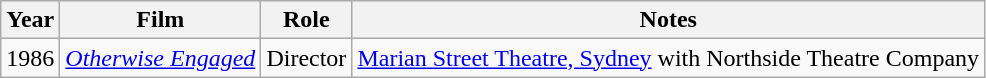<table class="wikitable">
<tr>
<th>Year</th>
<th>Film</th>
<th>Role</th>
<th>Notes</th>
</tr>
<tr>
<td>1986</td>
<td><em><a href='#'>Otherwise Engaged</a></em></td>
<td>Director</td>
<td><a href='#'>Marian Street Theatre, Sydney</a> with Northside Theatre Company</td>
</tr>
</table>
